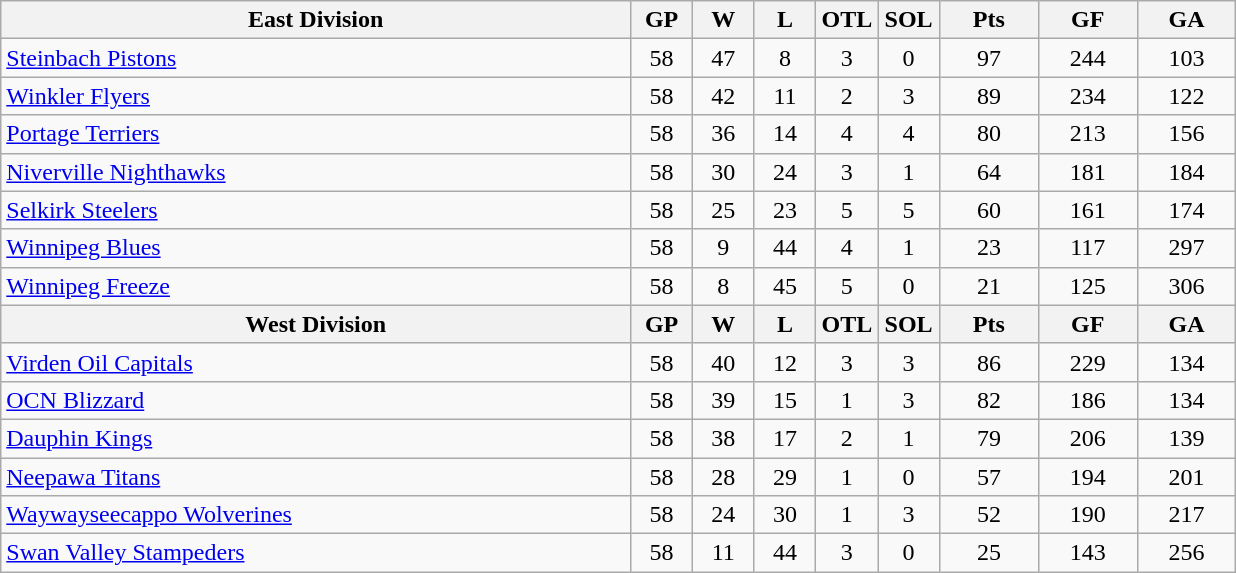<table class="wikitable">
<tr>
<th bgcolor="#DDDDFF">East Division</th>
<th bgcolor="#DDDDFF" width="5%"><abbr>GP</abbr></th>
<th bgcolor="#DDDDFF" width="5%"><abbr>W</abbr></th>
<th bgcolor="#DDDDFF" width="5%"><abbr>L</abbr></th>
<th bgcolor="#DDDDFF" width="5%"><abbr>OTL</abbr></th>
<th bgcolor="#DDDDFF" width="5%"><abbr>SOL</abbr></th>
<th bgcolor="#DDDDFF" width="8%"><abbr>Pts</abbr></th>
<th bgcolor="#DDDDFF" width="8%"><abbr>GF</abbr></th>
<th bgcolor="#DDDDFF" width="8%"><abbr>GA</abbr></th>
</tr>
<tr align=center>
<td align=left><a href='#'>Steinbach Pistons</a></td>
<td>58</td>
<td>47</td>
<td>8</td>
<td>3</td>
<td>0</td>
<td>97</td>
<td>244</td>
<td>103</td>
</tr>
<tr align=center>
<td align=left><a href='#'>Winkler Flyers</a></td>
<td>58</td>
<td>42</td>
<td>11</td>
<td>2</td>
<td>3</td>
<td>89</td>
<td>234</td>
<td>122</td>
</tr>
<tr align=center>
<td align=left><a href='#'>Portage Terriers</a></td>
<td>58</td>
<td>36</td>
<td>14</td>
<td>4</td>
<td>4</td>
<td>80</td>
<td>213</td>
<td>156</td>
</tr>
<tr align=center>
<td align=left><a href='#'>Niverville Nighthawks</a></td>
<td>58</td>
<td>30</td>
<td>24</td>
<td>3</td>
<td>1</td>
<td>64</td>
<td>181</td>
<td>184</td>
</tr>
<tr align=center>
<td align=left><a href='#'>Selkirk Steelers</a></td>
<td>58</td>
<td>25</td>
<td>23</td>
<td>5</td>
<td>5</td>
<td>60</td>
<td>161</td>
<td>174</td>
</tr>
<tr align=center>
<td align=left><a href='#'>Winnipeg Blues</a></td>
<td>58</td>
<td>9</td>
<td>44</td>
<td>4</td>
<td>1</td>
<td>23</td>
<td>117</td>
<td>297</td>
</tr>
<tr align=center>
<td align=left><a href='#'>Winnipeg Freeze</a></td>
<td>58</td>
<td>8</td>
<td>45</td>
<td>5</td>
<td>0</td>
<td>21</td>
<td>125</td>
<td>306</td>
</tr>
<tr>
<th bgcolor="#DDDDFF">West Division</th>
<th bgcolor="#DDDDFF" width="5%"><abbr>GP</abbr></th>
<th bgcolor="#DDDDFF" width="5%"><abbr>W</abbr></th>
<th bgcolor="#DDDDFF" width="5%"><abbr>L</abbr></th>
<th bgcolor="#DDDDFF" width="5%"><abbr>OTL</abbr></th>
<th bgcolor="#DDDDFF" width="5%"><abbr>SOL</abbr></th>
<th bgcolor="#DDDDFF" width="8%"><abbr>Pts</abbr></th>
<th bgcolor="#DDDDFF" width="8%"><abbr>GF</abbr></th>
<th bgcolor="#DDDDFF" width="8%"><abbr>GA</abbr></th>
</tr>
<tr align=center>
<td align=left><a href='#'>Virden Oil Capitals</a></td>
<td>58</td>
<td>40</td>
<td>12</td>
<td>3</td>
<td>3</td>
<td>86</td>
<td>229</td>
<td>134</td>
</tr>
<tr align=center>
<td align=left><a href='#'>OCN Blizzard</a></td>
<td>58</td>
<td>39</td>
<td>15</td>
<td>1</td>
<td>3</td>
<td>82</td>
<td>186</td>
<td>134</td>
</tr>
<tr align=center>
<td align=left><a href='#'>Dauphin Kings</a></td>
<td>58</td>
<td>38</td>
<td>17</td>
<td>2</td>
<td>1</td>
<td>79</td>
<td>206</td>
<td>139</td>
</tr>
<tr align=center>
<td align=left><a href='#'>Neepawa Titans</a></td>
<td>58</td>
<td>28</td>
<td>29</td>
<td>1</td>
<td>0</td>
<td>57</td>
<td>194</td>
<td>201</td>
</tr>
<tr align=center>
<td align=left><a href='#'>Waywayseecappo Wolverines</a></td>
<td>58</td>
<td>24</td>
<td>30</td>
<td>1</td>
<td>3</td>
<td>52</td>
<td>190</td>
<td>217</td>
</tr>
<tr align=center>
<td align=left><a href='#'>Swan Valley Stampeders</a></td>
<td>58</td>
<td>11</td>
<td>44</td>
<td>3</td>
<td>0</td>
<td>25</td>
<td>143</td>
<td>256</td>
</tr>
</table>
